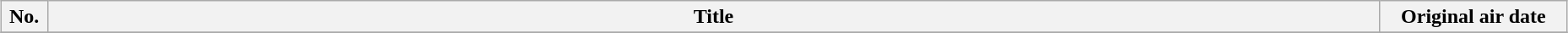<table class="wikitable plainrowheaders" style="width:98%; margin:auto; background:#FFF;">
<tr>
<th style="width:3%;">No.</th>
<th>Title</th>
<th style="width:12%;">Original air date</th>
</tr>
<tr>
</tr>
</table>
